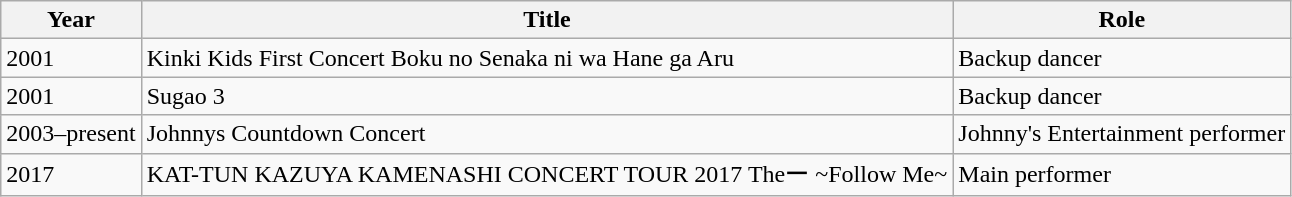<table class="wikitable">
<tr>
<th>Year</th>
<th>Title</th>
<th>Role</th>
</tr>
<tr>
<td>2001</td>
<td>Kinki Kids First Concert Boku no Senaka ni wa Hane ga Aru</td>
<td>Backup dancer</td>
</tr>
<tr>
<td>2001</td>
<td>Sugao 3</td>
<td>Backup dancer</td>
</tr>
<tr>
<td>2003–present</td>
<td>Johnnys Countdown Concert</td>
<td>Johnny's Entertainment performer</td>
</tr>
<tr>
<td>2017</td>
<td>KAT-TUN KAZUYA KAMENASHI CONCERT TOUR 2017 Theー ~Follow Me~</td>
<td>Main performer</td>
</tr>
</table>
